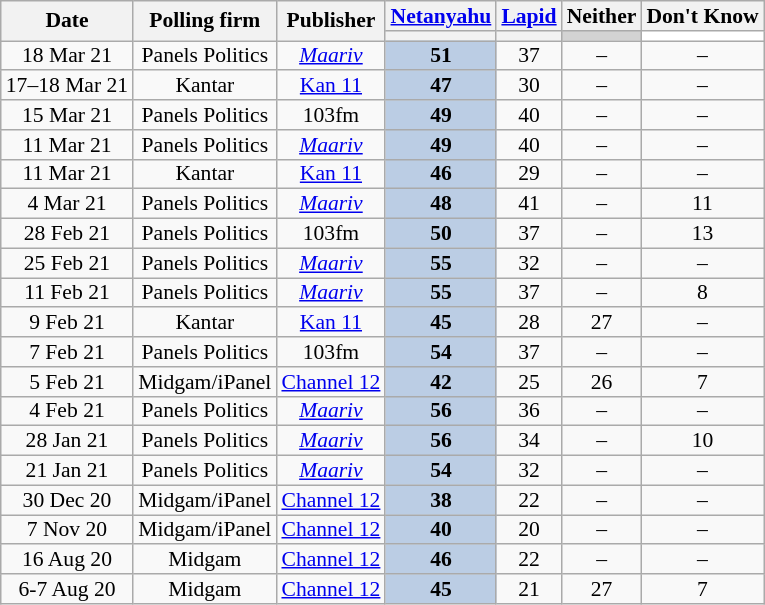<table class="wikitable sortable" style="text-align:center; font-size:90%; line-height:13px;">
<tr>
<th rowspan=2>Date</th>
<th rowspan=2>Polling firm</th>
<th rowspan=2>Publisher</th>
<th><a href='#'>Netanyahu</a></th>
<th><a href='#'>Lapid</a></th>
<th>Neither</th>
<th>Don't Know</th>
</tr>
<tr>
<th style=background:></th>
<th style=background:></th>
<th style=background:#d3d3d3></th>
<th style=background:#ffffff></th>
</tr>
<tr>
<td data-sort-value=2021-03-18>18 Mar 21</td>
<td>Panels Politics</td>
<td><em><a href='#'>Maariv</a></em></td>
<td style=background:#BBCDE4><strong>51</strong>	</td>
<td>37					</td>
<td>–					</td>
<td>–					</td>
</tr>
<tr>
<td data-sort-value=2021-03-18>17–18 Mar 21</td>
<td>Kantar</td>
<td><a href='#'>Kan 11</a></td>
<td style=background:#BBCDE4><strong>47</strong>	</td>
<td>30					</td>
<td>–					</td>
<td>–					</td>
</tr>
<tr>
<td data-sort-value=2021-03-15>15 Mar 21</td>
<td>Panels Politics</td>
<td>103fm</td>
<td style=background:#BBCDE4><strong>49</strong>	</td>
<td>40					</td>
<td>–					</td>
<td>–					</td>
</tr>
<tr>
<td data-sort-value=2021-03-11>11 Mar 21</td>
<td>Panels Politics</td>
<td><em><a href='#'>Maariv</a></em></td>
<td style=background:#BBCDE4><strong>49</strong>	</td>
<td>40					</td>
<td>–					</td>
<td>–					</td>
</tr>
<tr>
<td data-sort-value=2021-03-11>11 Mar 21</td>
<td>Kantar</td>
<td><a href='#'>Kan 11</a></td>
<td style=background:#BBCDE4><strong>46</strong>	</td>
<td>29					</td>
<td>–					</td>
<td>–					</td>
</tr>
<tr>
<td data-sort-value=2021-03-04>4 Mar 21</td>
<td>Panels Politics</td>
<td><em><a href='#'>Maariv</a></em></td>
<td style=background:#BBCDE4><strong>48</strong>	</td>
<td>41					</td>
<td>–					</td>
<td>11					</td>
</tr>
<tr>
<td data-sort-value=2021-02-28>28 Feb 21</td>
<td>Panels Politics</td>
<td>103fm</td>
<td style=background:#BBCDE4><strong>50</strong>	</td>
<td>37					</td>
<td>–					</td>
<td>13					</td>
</tr>
<tr>
<td data-sort-value=2021-02-25>25 Feb 21</td>
<td>Panels Politics</td>
<td><em><a href='#'>Maariv</a></em></td>
<td style=background:#BBCDE4><strong>55</strong>	</td>
<td>32					</td>
<td>–					</td>
<td>–					</td>
</tr>
<tr>
<td data-sort-value=2021-02-11>11 Feb 21</td>
<td>Panels Politics</td>
<td><em><a href='#'>Maariv</a></em></td>
<td style=background:#BBCDE4><strong>55</strong>	</td>
<td>37					</td>
<td>–					</td>
<td>8					</td>
</tr>
<tr>
<td data-sort-value=2021-02-09>9 Feb 21</td>
<td>Kantar</td>
<td><a href='#'>Kan 11</a></td>
<td style=background:#BBCDE4><strong>45</strong>	</td>
<td>28					</td>
<td>27					</td>
<td>–					</td>
</tr>
<tr>
<td data-sort-value=2021-02-07>7 Feb 21</td>
<td>Panels Politics</td>
<td>103fm</td>
<td style=background:#BBCDE4><strong>54</strong>	</td>
<td>37					</td>
<td>–					</td>
<td>–					</td>
</tr>
<tr>
<td data-sort-value=2021-02-05>5 Feb 21</td>
<td>Midgam/iPanel</td>
<td><a href='#'>Channel 12</a></td>
<td style=background:#BBCDE4><strong>42</strong>	</td>
<td>25					</td>
<td>26					</td>
<td>7					</td>
</tr>
<tr>
<td data-sort-value=2021-02-04>4 Feb 21</td>
<td>Panels Politics</td>
<td><em><a href='#'>Maariv</a></em></td>
<td style=background:#BBCDE4><strong>56</strong>	</td>
<td>36					</td>
<td>–					</td>
<td>–					</td>
</tr>
<tr>
<td data-sort-value=2021-01-28>28 Jan 21</td>
<td>Panels Politics</td>
<td><em><a href='#'>Maariv</a></em></td>
<td style=background:#BBCDE4><strong>56</strong>	</td>
<td>34					</td>
<td>–					</td>
<td>10					</td>
</tr>
<tr>
<td data-sort-value=2021-01-21>21 Jan 21</td>
<td>Panels Politics</td>
<td><em><a href='#'>Maariv</a></em></td>
<td style=background:#BBCDE4><strong>54</strong>	</td>
<td>32					</td>
<td>–					</td>
<td>–					</td>
</tr>
<tr>
<td data-sort-value=2020-12-30>30 Dec 20</td>
<td>Midgam/iPanel</td>
<td><a href='#'>Channel 12</a></td>
<td style=background:#BBCDE4><strong>38</strong>	</td>
<td>22					</td>
<td>–					</td>
<td>–					</td>
</tr>
<tr>
<td data-sort-value=2020-11-07>7 Nov 20</td>
<td>Midgam/iPanel</td>
<td><a href='#'>Channel 12</a></td>
<td style=background:#BBCDE4><strong>40</strong>	</td>
<td>20					</td>
<td>–					</td>
<td>–					</td>
</tr>
<tr>
<td data-sort-value=2020-08-16>16 Aug 20</td>
<td>Midgam</td>
<td><a href='#'>Channel 12</a></td>
<td style=background:#BBCDE4><strong>46</strong>	</td>
<td>22					</td>
<td>–					</td>
<td>–					</td>
</tr>
<tr>
<td data-sort-value=2020-08-07>6-7 Aug 20</td>
<td>Midgam</td>
<td><a href='#'>Channel 12</a></td>
<td style=background:#BBCDE4><strong>45</strong>	</td>
<td>21					</td>
<td>27					</td>
<td>7					</td>
</tr>
</table>
